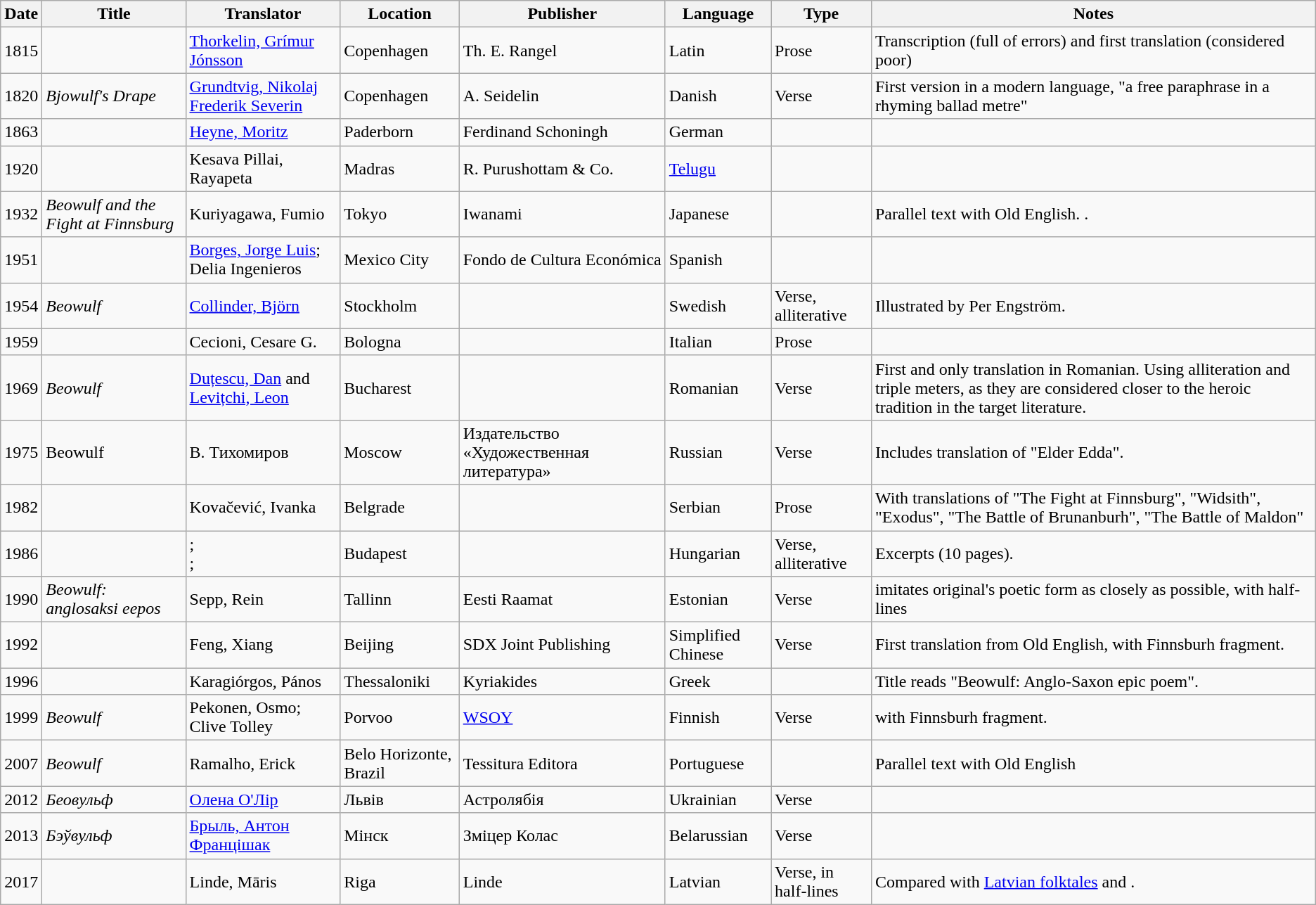<table class="wikitable sortable">
<tr>
<th>Date</th>
<th>Title</th>
<th>Translator</th>
<th>Location</th>
<th>Publisher</th>
<th>Language</th>
<th>Type</th>
<th>Notes</th>
</tr>
<tr>
<td>1815</td>
<td></td>
<td><a href='#'>Thorkelin, Grímur Jónsson</a></td>
<td>Copenhagen</td>
<td>Th. E. Rangel</td>
<td>Latin</td>
<td>Prose</td>
<td>Transcription (full of errors) and first translation (considered poor)</td>
</tr>
<tr>
<td>1820</td>
<td><em>Bjowulf's Drape</em></td>
<td><a href='#'>Grundtvig, Nikolaj Frederik Severin</a></td>
<td>Copenhagen</td>
<td>A. Seidelin</td>
<td>Danish</td>
<td>Verse</td>
<td>First version in a modern language, "a free paraphrase in a rhyming ballad metre"</td>
</tr>
<tr>
<td>1863</td>
<td></td>
<td><a href='#'>Heyne, Moritz</a></td>
<td>Paderborn</td>
<td>Ferdinand Schoningh</td>
<td>German</td>
<td></td>
<td></td>
</tr>
<tr>
<td>1920</td>
<td></td>
<td>Kesava Pillai, Rayapeta</td>
<td>Madras</td>
<td>R. Purushottam & Co.</td>
<td><a href='#'>Telugu</a></td>
<td></td>
<td></td>
</tr>
<tr>
<td>1932</td>
<td><em>Beowulf and the Fight at Finnsburg</em></td>
<td>Kuriyagawa, Fumio</td>
<td>Tokyo</td>
<td>Iwanami</td>
<td>Japanese</td>
<td></td>
<td>Parallel text with Old English. .</td>
</tr>
<tr>
<td>1951</td>
<td></td>
<td><a href='#'>Borges, Jorge Luis</a>;<br>Delia Ingenieros</td>
<td>Mexico City</td>
<td>Fondo de Cultura Económica</td>
<td>Spanish</td>
<td></td>
<td></td>
</tr>
<tr>
<td>1954</td>
<td><em>Beowulf</em></td>
<td><a href='#'>Collinder, Björn</a></td>
<td>Stockholm</td>
<td></td>
<td>Swedish</td>
<td>Verse, alliterative</td>
<td>Illustrated by Per Engström.</td>
</tr>
<tr>
<td>1959</td>
<td></td>
<td>Cecioni, Cesare G.</td>
<td>Bologna</td>
<td></td>
<td>Italian</td>
<td>Prose</td>
<td></td>
</tr>
<tr>
<td>1969</td>
<td><em>Beowulf</em></td>
<td><a href='#'>Duțescu, Dan</a> and <a href='#'>Levițchi, Leon</a></td>
<td>Bucharest</td>
<td></td>
<td>Romanian</td>
<td>Verse</td>
<td>First and only translation in Romanian. Using alliteration and triple meters, as they are considered closer to the heroic tradition in the target literature.</td>
</tr>
<tr>
<td>1975</td>
<td>Beowulf</td>
<td>В. Тихомиров</td>
<td>Moscow</td>
<td>Издательство «Художественная литература»</td>
<td>Russian</td>
<td>Verse</td>
<td>Includes translation of "Elder Edda".</td>
</tr>
<tr>
<td>1982</td>
<td></td>
<td>Kovačević, Ivanka</td>
<td>Belgrade</td>
<td></td>
<td>Serbian</td>
<td>Prose</td>
<td>With translations of "The Fight at Finnsburg", "Widsith", "Exodus", "The Battle of Brunanburh", "The Battle of Maldon"</td>
</tr>
<tr>
<td>1986</td>
<td></td>
<td>;<br>;<br></td>
<td>Budapest</td>
<td></td>
<td>Hungarian</td>
<td>Verse, alliterative</td>
<td>Excerpts (10 pages).</td>
</tr>
<tr>
<td>1990</td>
<td><em>Beowulf: anglosaksi eepos </em></td>
<td>Sepp, Rein</td>
<td>Tallinn</td>
<td>Eesti Raamat</td>
<td>Estonian</td>
<td>Verse</td>
<td>imitates original's poetic form as closely as possible, with half-lines</td>
</tr>
<tr>
<td>1992</td>
<td></td>
<td>Feng, Xiang</td>
<td>Beijing</td>
<td>SDX Joint Publishing</td>
<td>Simplified Chinese</td>
<td>Verse</td>
<td>First translation from Old English, with Finnsburh fragment.</td>
</tr>
<tr>
<td>1996</td>
<td><br><small></small></td>
<td>Karagiórgos, Pános</td>
<td>Thessaloniki</td>
<td>Kyriakides</td>
<td>Greek</td>
<td></td>
<td>Title reads "Beowulf: Anglo-Saxon epic poem".</td>
</tr>
<tr>
<td>1999</td>
<td><em>Beowulf</em></td>
<td>Pekonen, Osmo;<br>Clive Tolley</td>
<td>Porvoo</td>
<td><a href='#'>WSOY</a></td>
<td>Finnish</td>
<td>Verse</td>
<td>with Finnsburh fragment. </td>
</tr>
<tr>
<td>2007</td>
<td><em>Beowulf</em></td>
<td>Ramalho, Erick</td>
<td>Belo Horizonte, Brazil</td>
<td>Tessitura Editora</td>
<td>Portuguese</td>
<td></td>
<td>Parallel text with Old English</td>
</tr>
<tr>
<td>2012</td>
<td><em>Беовульф</em></td>
<td><a href='#'>Олена О'Лір</a></td>
<td>Львів</td>
<td>Астролябія</td>
<td>Ukrainian</td>
<td>Verse</td>
<td></td>
</tr>
<tr>
<td>2013</td>
<td><em>Бэўвульф</em></td>
<td><a href='#'>Брыль, Антон Францішак</a></td>
<td>Мінск</td>
<td>Зміцер Колас</td>
<td>Belarussian</td>
<td>Verse</td>
<td></td>
</tr>
<tr>
<td>2017</td>
<td></td>
<td>Linde, Māris</td>
<td>Riga</td>
<td>Linde</td>
<td>Latvian</td>
<td>Verse, in half-lines</td>
<td>Compared with <a href='#'>Latvian folktales</a>  and .</td>
</tr>
</table>
